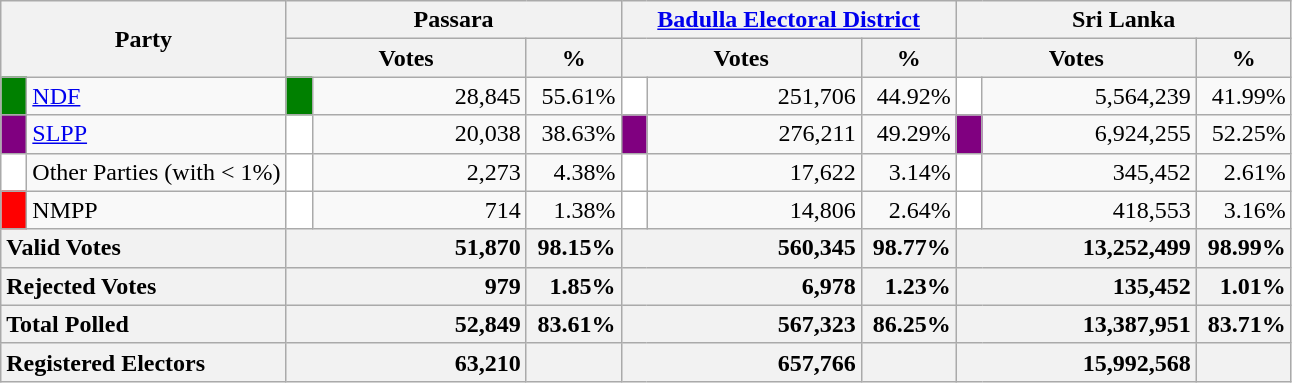<table class="wikitable">
<tr>
<th colspan="2" width="144px"rowspan="2">Party</th>
<th colspan="3" width="216px">Passara</th>
<th colspan="3" width="216px"><a href='#'>Badulla Electoral District</a></th>
<th colspan="3" width="216px">Sri Lanka</th>
</tr>
<tr>
<th colspan="2" width="144px">Votes</th>
<th>%</th>
<th colspan="2" width="144px">Votes</th>
<th>%</th>
<th colspan="2" width="144px">Votes</th>
<th>%</th>
</tr>
<tr>
<td style="background-color:green;" width="10px"></td>
<td style="text-align:left;"><a href='#'>NDF</a></td>
<td style="background-color:green;" width="10px"></td>
<td style="text-align:right;">28,845</td>
<td style="text-align:right;">55.61%</td>
<td style="background-color:white;" width="10px"></td>
<td style="text-align:right;">251,706</td>
<td style="text-align:right;">44.92%</td>
<td style="background-color:white;" width="10px"></td>
<td style="text-align:right;">5,564,239</td>
<td style="text-align:right;">41.99%</td>
</tr>
<tr>
<td style="background-color:purple;" width="10px"></td>
<td style="text-align:left;"><a href='#'>SLPP</a></td>
<td style="background-color:white;" width="10px"></td>
<td style="text-align:right;">20,038</td>
<td style="text-align:right;">38.63%</td>
<td style="background-color:purple;" width="10px"></td>
<td style="text-align:right;">276,211</td>
<td style="text-align:right;">49.29%</td>
<td style="background-color:purple;" width="10px"></td>
<td style="text-align:right;">6,924,255</td>
<td style="text-align:right;">52.25%</td>
</tr>
<tr>
<td style="background-color:white;" width="10px"></td>
<td style="text-align:left;">Other Parties (with < 1%)</td>
<td style="background-color:white;" width="10px"></td>
<td style="text-align:right;">2,273</td>
<td style="text-align:right;">4.38%</td>
<td style="background-color:white;" width="10px"></td>
<td style="text-align:right;">17,622</td>
<td style="text-align:right;">3.14%</td>
<td style="background-color:white;" width="10px"></td>
<td style="text-align:right;">345,452</td>
<td style="text-align:right;">2.61%</td>
</tr>
<tr>
<td style="background-color:red;" width="10px"></td>
<td style="text-align:left;">NMPP</td>
<td style="background-color:white;" width="10px"></td>
<td style="text-align:right;">714</td>
<td style="text-align:right;">1.38%</td>
<td style="background-color:white;" width="10px"></td>
<td style="text-align:right;">14,806</td>
<td style="text-align:right;">2.64%</td>
<td style="background-color:white;" width="10px"></td>
<td style="text-align:right;">418,553</td>
<td style="text-align:right;">3.16%</td>
</tr>
<tr>
<th colspan="2" width="144px"style="text-align:left;">Valid Votes</th>
<th style="text-align:right;"colspan="2" width="144px">51,870</th>
<th style="text-align:right;">98.15%</th>
<th style="text-align:right;"colspan="2" width="144px">560,345</th>
<th style="text-align:right;">98.77%</th>
<th style="text-align:right;"colspan="2" width="144px">13,252,499</th>
<th style="text-align:right;">98.99%</th>
</tr>
<tr>
<th colspan="2" width="144px"style="text-align:left;">Rejected Votes</th>
<th style="text-align:right;"colspan="2" width="144px">979</th>
<th style="text-align:right;">1.85%</th>
<th style="text-align:right;"colspan="2" width="144px">6,978</th>
<th style="text-align:right;">1.23%</th>
<th style="text-align:right;"colspan="2" width="144px">135,452</th>
<th style="text-align:right;">1.01%</th>
</tr>
<tr>
<th colspan="2" width="144px"style="text-align:left;">Total Polled</th>
<th style="text-align:right;"colspan="2" width="144px">52,849</th>
<th style="text-align:right;">83.61%</th>
<th style="text-align:right;"colspan="2" width="144px">567,323</th>
<th style="text-align:right;">86.25%</th>
<th style="text-align:right;"colspan="2" width="144px">13,387,951</th>
<th style="text-align:right;">83.71%</th>
</tr>
<tr>
<th colspan="2" width="144px"style="text-align:left;">Registered Electors</th>
<th style="text-align:right;"colspan="2" width="144px">63,210</th>
<th></th>
<th style="text-align:right;"colspan="2" width="144px">657,766</th>
<th></th>
<th style="text-align:right;"colspan="2" width="144px">15,992,568</th>
<th></th>
</tr>
</table>
